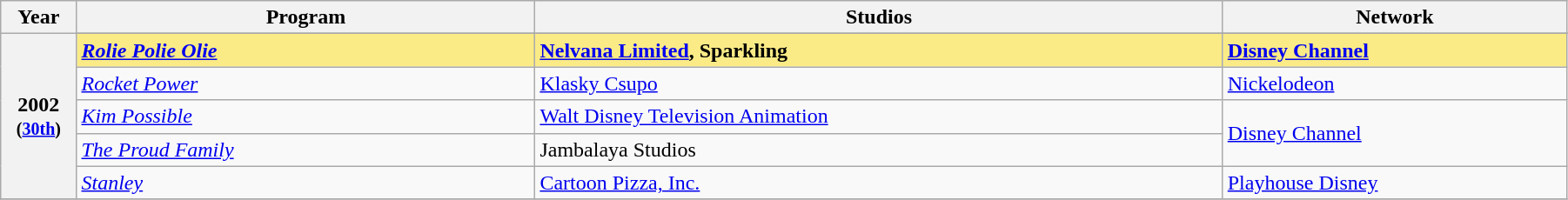<table class="wikitable" style="width:95%;">
<tr>
<th style="width:3%;">Year</th>
<th style="width:20%;">Program</th>
<th style="width:30%;">Studios</th>
<th style="width:15%;">Network</th>
</tr>
<tr>
<th rowspan="6" style="text-align:center;">2002 <br><small>(<a href='#'>30th</a>)</small><br></th>
</tr>
<tr style="background:#FAEB86">
<td><strong><em><a href='#'>Rolie Polie Olie</a></em></strong></td>
<td><strong><a href='#'>Nelvana Limited</a>, Sparkling</strong></td>
<td><strong><a href='#'>Disney Channel</a></strong></td>
</tr>
<tr>
<td><em><a href='#'>Rocket Power</a></em></td>
<td><a href='#'>Klasky Csupo</a></td>
<td><a href='#'>Nickelodeon</a></td>
</tr>
<tr>
<td><em><a href='#'>Kim Possible</a></em></td>
<td><a href='#'>Walt Disney Television Animation</a></td>
<td rowspan="2"><a href='#'>Disney Channel</a></td>
</tr>
<tr>
<td><em><a href='#'>The Proud Family</a></em></td>
<td>Jambalaya Studios</td>
</tr>
<tr>
<td><em><a href='#'>Stanley</a></em></td>
<td><a href='#'>Cartoon Pizza, Inc.</a></td>
<td><a href='#'>Playhouse Disney</a></td>
</tr>
<tr>
</tr>
</table>
